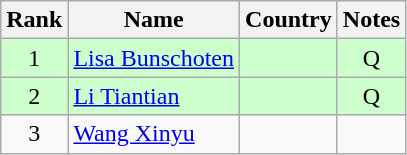<table class="wikitable" style="text-align:center;">
<tr>
<th>Rank</th>
<th>Name</th>
<th>Country</th>
<th>Notes</th>
</tr>
<tr bgcolor=ccffcc>
<td>1</td>
<td align=left><a href='#'>Lisa Bunschoten</a></td>
<td align=left></td>
<td>Q</td>
</tr>
<tr bgcolor=ccffcc>
<td>2</td>
<td align=left><a href='#'>Li Tiantian</a></td>
<td align=left></td>
<td>Q</td>
</tr>
<tr>
<td>3</td>
<td align=left><a href='#'>Wang Xinyu</a></td>
<td align=left></td>
<td></td>
</tr>
</table>
